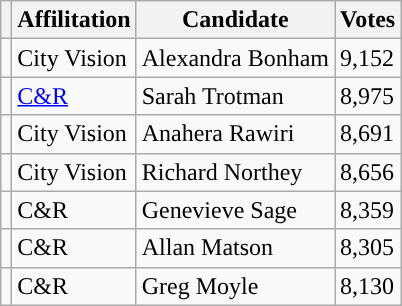<table class="wikitable">
<tr>
<th></th>
<th>Affilitation</th>
<th>Candidate</th>
<th>Votes</th>
</tr>
<tr>
<td style="background-color: "></td>
<td>City Vision</td>
<td>Alexandra Bonham</td>
<td>9,152</td>
</tr>
<tr>
<td style="background-color: "></td>
<td><a href='#'>C&R</a></td>
<td>Sarah Trotman</td>
<td>8,975</td>
</tr>
<tr>
<td style="background-color: "></td>
<td>City Vision</td>
<td>Anahera Rawiri</td>
<td>8,691</td>
</tr>
<tr>
<td style="background-color: "></td>
<td>City Vision</td>
<td>Richard Northey</td>
<td>8,656</td>
</tr>
<tr>
<td style="background-color: "></td>
<td>C&R</td>
<td>Genevieve Sage</td>
<td>8,359</td>
</tr>
<tr>
<td style="background-color: "></td>
<td>C&R</td>
<td>Allan Matson</td>
<td>8,305</td>
</tr>
<tr>
<td style="background-color: "></td>
<td>C&R</td>
<td>Greg Moyle</td>
<td>8,130</td>
</tr>
</table>
